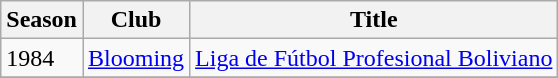<table class="wikitable">
<tr>
<th>Season</th>
<th>Club</th>
<th>Title</th>
</tr>
<tr>
<td>1984</td>
<td><a href='#'>Blooming</a></td>
<td><a href='#'>Liga de Fútbol Profesional Boliviano</a></td>
</tr>
<tr>
</tr>
</table>
